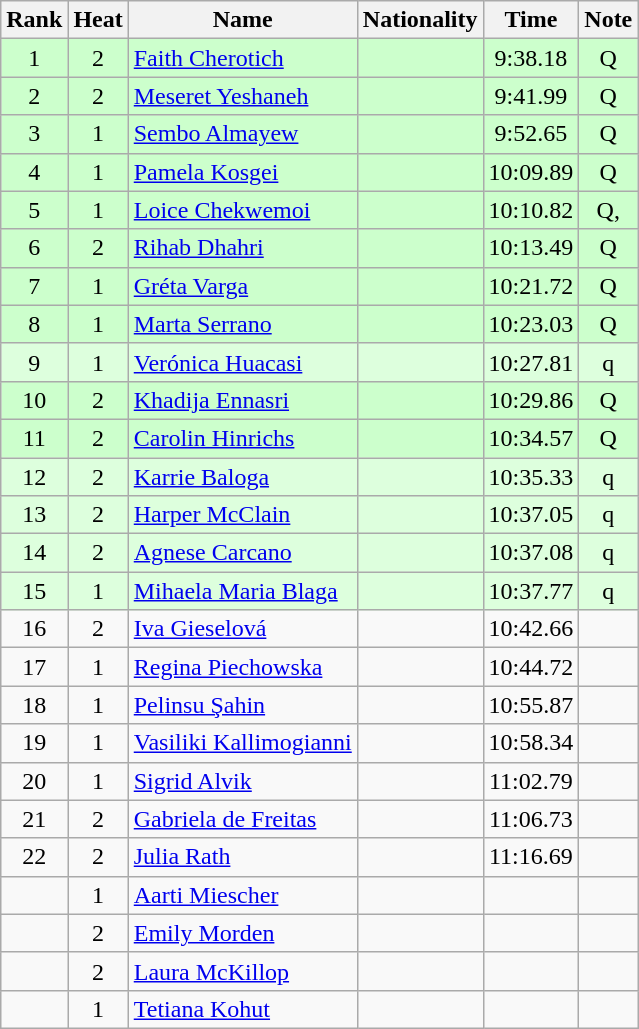<table class="wikitable sortable" style="text-align:center">
<tr>
<th>Rank</th>
<th>Heat</th>
<th>Name</th>
<th>Nationality</th>
<th>Time</th>
<th>Note</th>
</tr>
<tr bgcolor=ccffcc>
<td>1</td>
<td>2</td>
<td align=left><a href='#'>Faith Cherotich</a></td>
<td align=left></td>
<td>9:38.18</td>
<td>Q</td>
</tr>
<tr bgcolor=ccffcc>
<td>2</td>
<td>2</td>
<td align=left><a href='#'>Meseret Yeshaneh</a></td>
<td align=left></td>
<td>9:41.99</td>
<td>Q</td>
</tr>
<tr bgcolor=ccffcc>
<td>3</td>
<td>1</td>
<td align=left><a href='#'>Sembo Almayew</a></td>
<td align=left></td>
<td>9:52.65</td>
<td>Q</td>
</tr>
<tr bgcolor=ccffcc>
<td>4</td>
<td>1</td>
<td align=left><a href='#'>Pamela Kosgei</a></td>
<td align=left></td>
<td>10:09.89</td>
<td>Q</td>
</tr>
<tr bgcolor=ccffcc>
<td>5</td>
<td>1</td>
<td align=left><a href='#'>Loice Chekwemoi</a></td>
<td align=left></td>
<td>10:10.82</td>
<td>Q, </td>
</tr>
<tr bgcolor=ccffcc>
<td>6</td>
<td>2</td>
<td align=left><a href='#'>Rihab Dhahri</a></td>
<td align=left></td>
<td>10:13.49</td>
<td>Q</td>
</tr>
<tr bgcolor=ccffcc>
<td>7</td>
<td>1</td>
<td align=left><a href='#'>Gréta Varga</a></td>
<td align=left></td>
<td>10:21.72</td>
<td>Q</td>
</tr>
<tr bgcolor=ccffcc>
<td>8</td>
<td>1</td>
<td align=left><a href='#'>Marta Serrano</a></td>
<td align=left></td>
<td>10:23.03</td>
<td>Q</td>
</tr>
<tr bgcolor=ddffdd>
<td>9</td>
<td>1</td>
<td align=left><a href='#'>Verónica Huacasi</a></td>
<td align=left></td>
<td>10:27.81</td>
<td>q</td>
</tr>
<tr bgcolor=ccffcc>
<td>10</td>
<td>2</td>
<td align=left><a href='#'>Khadija Ennasri</a></td>
<td align=left></td>
<td>10:29.86</td>
<td>Q</td>
</tr>
<tr bgcolor=ccffcc>
<td>11</td>
<td>2</td>
<td align=left><a href='#'>Carolin Hinrichs</a></td>
<td align=left></td>
<td>10:34.57</td>
<td>Q</td>
</tr>
<tr bgcolor=ddffdd>
<td>12</td>
<td>2</td>
<td align=left><a href='#'>Karrie Baloga</a></td>
<td align=left></td>
<td>10:35.33</td>
<td>q</td>
</tr>
<tr bgcolor=ddffdd>
<td>13</td>
<td>2</td>
<td align=left><a href='#'>Harper McClain</a></td>
<td align=left></td>
<td>10:37.05</td>
<td>q</td>
</tr>
<tr bgcolor=ddffdd>
<td>14</td>
<td>2</td>
<td align=left><a href='#'>Agnese Carcano</a></td>
<td align=left></td>
<td>10:37.08</td>
<td>q</td>
</tr>
<tr bgcolor=ddffdd>
<td>15</td>
<td>1</td>
<td align=left><a href='#'>Mihaela Maria Blaga</a></td>
<td align=left></td>
<td>10:37.77</td>
<td>q</td>
</tr>
<tr>
<td>16</td>
<td>2</td>
<td align=left><a href='#'>Iva Gieselová</a></td>
<td align=left></td>
<td>10:42.66</td>
<td></td>
</tr>
<tr>
<td>17</td>
<td>1</td>
<td align=left><a href='#'>Regina Piechowska</a></td>
<td align=left></td>
<td>10:44.72</td>
<td></td>
</tr>
<tr>
<td>18</td>
<td>1</td>
<td align=left><a href='#'>Pelinsu Şahin</a></td>
<td align=left></td>
<td>10:55.87</td>
<td></td>
</tr>
<tr>
<td>19</td>
<td>1</td>
<td align=left><a href='#'>Vasiliki Kallimogianni</a></td>
<td align=left></td>
<td>10:58.34</td>
<td></td>
</tr>
<tr>
<td>20</td>
<td>1</td>
<td align=left><a href='#'>Sigrid Alvik</a></td>
<td align=left></td>
<td>11:02.79</td>
<td></td>
</tr>
<tr>
<td>21</td>
<td>2</td>
<td align=left><a href='#'>Gabriela de Freitas</a></td>
<td align=left></td>
<td>11:06.73</td>
<td></td>
</tr>
<tr>
<td>22</td>
<td>2</td>
<td align=left><a href='#'>Julia Rath</a></td>
<td align=left></td>
<td>11:16.69</td>
<td></td>
</tr>
<tr>
<td></td>
<td>1</td>
<td align=left><a href='#'>Aarti Miescher</a></td>
<td align=left></td>
<td></td>
<td></td>
</tr>
<tr>
<td></td>
<td>2</td>
<td align=left><a href='#'>Emily Morden</a></td>
<td align=left></td>
<td></td>
<td></td>
</tr>
<tr>
<td></td>
<td>2</td>
<td align=left><a href='#'>Laura McKillop</a></td>
<td align=left></td>
<td></td>
<td></td>
</tr>
<tr>
<td></td>
<td>1</td>
<td align=left><a href='#'>Tetiana Kohut</a></td>
<td align=left></td>
<td></td>
<td></td>
</tr>
</table>
